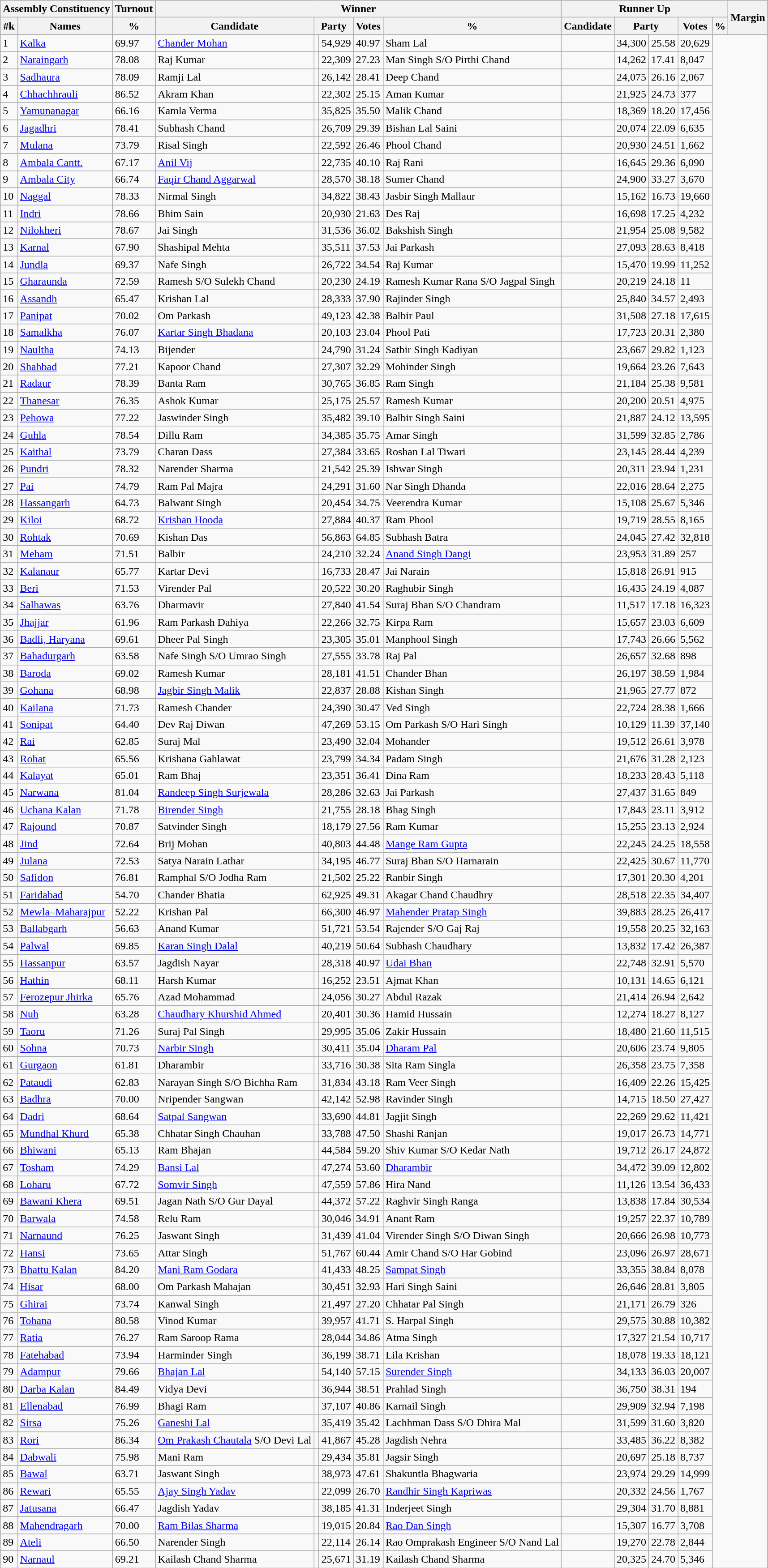<table class="wikitable sortable">
<tr>
<th colspan="2">Assembly Constituency</th>
<th>Turnout</th>
<th colspan="5">Winner</th>
<th colspan="5">Runner Up</th>
<th rowspan="2" data-sort-type=number>Margin</th>
</tr>
<tr>
<th>#k</th>
<th>Names</th>
<th>%</th>
<th>Candidate</th>
<th colspan="2">Party</th>
<th data-sort-type=number>Votes</th>
<th>%</th>
<th>Candidate</th>
<th colspan="2">Party</th>
<th data-sort-type=number>Votes</th>
<th>%</th>
</tr>
<tr>
<td>1</td>
<td><a href='#'>Kalka</a></td>
<td>69.97</td>
<td><a href='#'>Chander Mohan</a></td>
<td></td>
<td>54,929</td>
<td>40.97</td>
<td>Sham Lal</td>
<td></td>
<td>34,300</td>
<td>25.58</td>
<td>20,629</td>
</tr>
<tr>
<td>2</td>
<td><a href='#'>Naraingarh</a></td>
<td>78.08</td>
<td>Raj Kumar</td>
<td></td>
<td>22,309</td>
<td>27.23</td>
<td>Man Singh S/O  Pirthi Chand</td>
<td></td>
<td>14,262</td>
<td>17.41</td>
<td>8,047</td>
</tr>
<tr>
<td>3</td>
<td><a href='#'>Sadhaura</a></td>
<td>78.09</td>
<td>Ramji Lal</td>
<td></td>
<td>26,142</td>
<td>28.41</td>
<td>Deep Chand</td>
<td></td>
<td>24,075</td>
<td>26.16</td>
<td>2,067</td>
</tr>
<tr>
<td>4</td>
<td><a href='#'>Chhachhrauli</a></td>
<td>86.52</td>
<td>Akram Khan</td>
<td></td>
<td>22,302</td>
<td>25.15</td>
<td>Aman Kumar</td>
<td></td>
<td>21,925</td>
<td>24.73</td>
<td>377</td>
</tr>
<tr>
<td>5</td>
<td><a href='#'>Yamunanagar</a></td>
<td>66.16</td>
<td>Kamla Verma</td>
<td></td>
<td>35,825</td>
<td>35.50</td>
<td>Malik Chand</td>
<td></td>
<td>18,369</td>
<td>18.20</td>
<td>17,456</td>
</tr>
<tr>
<td>6</td>
<td><a href='#'>Jagadhri</a></td>
<td>78.41</td>
<td>Subhash Chand</td>
<td></td>
<td>26,709</td>
<td>29.39</td>
<td>Bishan Lal Saini</td>
<td></td>
<td>20,074</td>
<td>22.09</td>
<td>6,635</td>
</tr>
<tr>
<td>7</td>
<td><a href='#'>Mulana</a></td>
<td>73.79</td>
<td>Risal Singh</td>
<td></td>
<td>22,592</td>
<td>26.46</td>
<td>Phool Chand</td>
<td></td>
<td>20,930</td>
<td>24.51</td>
<td>1,662</td>
</tr>
<tr>
<td>8</td>
<td><a href='#'>Ambala Cantt.</a></td>
<td>67.17</td>
<td><a href='#'>Anil Vij</a></td>
<td></td>
<td>22,735</td>
<td>40.10</td>
<td>Raj Rani</td>
<td></td>
<td>16,645</td>
<td>29.36</td>
<td>6,090</td>
</tr>
<tr>
<td>9</td>
<td><a href='#'>Ambala City</a></td>
<td>66.74</td>
<td><a href='#'>Faqir Chand Aggarwal</a></td>
<td></td>
<td>28,570</td>
<td>38.18</td>
<td>Sumer Chand</td>
<td></td>
<td>24,900</td>
<td>33.27</td>
<td>3,670</td>
</tr>
<tr>
<td>10</td>
<td><a href='#'>Naggal</a></td>
<td>78.33</td>
<td>Nirmal Singh</td>
<td></td>
<td>34,822</td>
<td>38.43</td>
<td>Jasbir Singh Mallaur</td>
<td></td>
<td>15,162</td>
<td>16.73</td>
<td>19,660</td>
</tr>
<tr>
<td>11</td>
<td><a href='#'>Indri</a></td>
<td>78.66</td>
<td>Bhim Sain</td>
<td></td>
<td>20,930</td>
<td>21.63</td>
<td>Des Raj</td>
<td></td>
<td>16,698</td>
<td>17.25</td>
<td>4,232</td>
</tr>
<tr>
<td>12</td>
<td><a href='#'>Nilokheri</a></td>
<td>78.67</td>
<td>Jai Singh</td>
<td></td>
<td>31,536</td>
<td>36.02</td>
<td>Bakshish Singh</td>
<td></td>
<td>21,954</td>
<td>25.08</td>
<td>9,582</td>
</tr>
<tr>
<td>13</td>
<td><a href='#'>Karnal</a></td>
<td>67.90</td>
<td>Shashipal Mehta</td>
<td></td>
<td>35,511</td>
<td>37.53</td>
<td>Jai Parkash</td>
<td></td>
<td>27,093</td>
<td>28.63</td>
<td>8,418</td>
</tr>
<tr>
<td>14</td>
<td><a href='#'>Jundla</a></td>
<td>69.37</td>
<td>Nafe Singh</td>
<td></td>
<td>26,722</td>
<td>34.54</td>
<td>Raj Kumar</td>
<td></td>
<td>15,470</td>
<td>19.99</td>
<td>11,252</td>
</tr>
<tr>
<td>15</td>
<td><a href='#'>Gharaunda</a></td>
<td>72.59</td>
<td>Ramesh S/O Sulekh Chand</td>
<td></td>
<td>20,230</td>
<td>24.19</td>
<td>Ramesh Kumar Rana S/O Jagpal Singh</td>
<td></td>
<td>20,219</td>
<td>24.18</td>
<td>11</td>
</tr>
<tr>
<td>16</td>
<td><a href='#'>Assandh</a></td>
<td>65.47</td>
<td>Krishan Lal</td>
<td></td>
<td>28,333</td>
<td>37.90</td>
<td>Rajinder Singh</td>
<td></td>
<td>25,840</td>
<td>34.57</td>
<td>2,493</td>
</tr>
<tr>
<td>17</td>
<td><a href='#'>Panipat</a></td>
<td>70.02</td>
<td>Om Parkash</td>
<td></td>
<td>49,123</td>
<td>42.38</td>
<td>Balbir Paul</td>
<td></td>
<td>31,508</td>
<td>27.18</td>
<td>17,615</td>
</tr>
<tr>
<td>18</td>
<td><a href='#'>Samalkha</a></td>
<td>76.07</td>
<td><a href='#'>Kartar Singh Bhadana</a></td>
<td></td>
<td>20,103</td>
<td>23.04</td>
<td>Phool Pati</td>
<td></td>
<td>17,723</td>
<td>20.31</td>
<td>2,380</td>
</tr>
<tr>
<td>19</td>
<td><a href='#'>Naultha</a></td>
<td>74.13</td>
<td>Bijender</td>
<td></td>
<td>24,790</td>
<td>31.24</td>
<td>Satbir Singh Kadiyan</td>
<td></td>
<td>23,667</td>
<td>29.82</td>
<td>1,123</td>
</tr>
<tr>
<td>20</td>
<td><a href='#'>Shahbad</a></td>
<td>77.21</td>
<td>Kapoor Chand</td>
<td></td>
<td>27,307</td>
<td>32.29</td>
<td>Mohinder Singh</td>
<td></td>
<td>19,664</td>
<td>23.26</td>
<td>7,643</td>
</tr>
<tr>
<td>21</td>
<td><a href='#'>Radaur</a></td>
<td>78.39</td>
<td>Banta Ram</td>
<td></td>
<td>30,765</td>
<td>36.85</td>
<td>Ram Singh</td>
<td></td>
<td>21,184</td>
<td>25.38</td>
<td>9,581</td>
</tr>
<tr>
<td>22</td>
<td><a href='#'>Thanesar</a></td>
<td>76.35</td>
<td>Ashok Kumar</td>
<td></td>
<td>25,175</td>
<td>25.57</td>
<td>Ramesh Kumar</td>
<td></td>
<td>20,200</td>
<td>20.51</td>
<td>4,975</td>
</tr>
<tr>
<td>23</td>
<td><a href='#'>Pehowa</a></td>
<td>77.22</td>
<td>Jaswinder Singh</td>
<td></td>
<td>35,482</td>
<td>39.10</td>
<td>Balbir Singh Saini</td>
<td></td>
<td>21,887</td>
<td>24.12</td>
<td>13,595</td>
</tr>
<tr>
<td>24</td>
<td><a href='#'>Guhla</a></td>
<td>78.54</td>
<td>Dillu Ram</td>
<td></td>
<td>34,385</td>
<td>35.75</td>
<td>Amar Singh</td>
<td></td>
<td>31,599</td>
<td>32.85</td>
<td>2,786</td>
</tr>
<tr>
<td>25</td>
<td><a href='#'>Kaithal</a></td>
<td>73.79</td>
<td>Charan Dass</td>
<td></td>
<td>27,384</td>
<td>33.65</td>
<td>Roshan Lal Tiwari</td>
<td></td>
<td>23,145</td>
<td>28.44</td>
<td>4,239</td>
</tr>
<tr>
<td>26</td>
<td><a href='#'>Pundri</a></td>
<td>78.32</td>
<td>Narender Sharma</td>
<td></td>
<td>21,542</td>
<td>25.39</td>
<td>Ishwar Singh</td>
<td></td>
<td>20,311</td>
<td>23.94</td>
<td>1,231</td>
</tr>
<tr>
<td>27</td>
<td><a href='#'>Pai</a></td>
<td>74.79</td>
<td>Ram Pal Majra</td>
<td></td>
<td>24,291</td>
<td>31.60</td>
<td>Nar Singh Dhanda</td>
<td></td>
<td>22,016</td>
<td>28.64</td>
<td>2,275</td>
</tr>
<tr>
<td>28</td>
<td><a href='#'>Hassangarh</a></td>
<td>64.73</td>
<td>Balwant Singh</td>
<td></td>
<td>20,454</td>
<td>34.75</td>
<td>Veerendra Kumar</td>
<td></td>
<td>15,108</td>
<td>25.67</td>
<td>5,346</td>
</tr>
<tr>
<td>29</td>
<td><a href='#'>Kiloi</a></td>
<td>68.72</td>
<td><a href='#'>Krishan Hooda</a></td>
<td></td>
<td>27,884</td>
<td>40.37</td>
<td>Ram Phool</td>
<td></td>
<td>19,719</td>
<td>28.55</td>
<td>8,165</td>
</tr>
<tr>
<td>30</td>
<td><a href='#'>Rohtak</a></td>
<td>70.69</td>
<td>Kishan Das</td>
<td></td>
<td>56,863</td>
<td>64.85</td>
<td>Subhash Batra</td>
<td></td>
<td>24,045</td>
<td>27.42</td>
<td>32,818</td>
</tr>
<tr>
<td>31</td>
<td><a href='#'>Meham</a></td>
<td>71.51</td>
<td>Balbir</td>
<td></td>
<td>24,210</td>
<td>32.24</td>
<td><a href='#'>Anand Singh Dangi</a></td>
<td></td>
<td>23,953</td>
<td>31.89</td>
<td>257</td>
</tr>
<tr>
<td>32</td>
<td><a href='#'>Kalanaur</a></td>
<td>65.77</td>
<td>Kartar Devi</td>
<td></td>
<td>16,733</td>
<td>28.47</td>
<td>Jai Narain</td>
<td></td>
<td>15,818</td>
<td>26.91</td>
<td>915</td>
</tr>
<tr>
<td>33</td>
<td><a href='#'>Beri</a></td>
<td>71.53</td>
<td>Virender Pal</td>
<td></td>
<td>20,522</td>
<td>30.20</td>
<td>Raghubir Singh</td>
<td></td>
<td>16,435</td>
<td>24.19</td>
<td>4,087</td>
</tr>
<tr>
<td>34</td>
<td><a href='#'>Salhawas</a></td>
<td>63.76</td>
<td>Dharmavir</td>
<td></td>
<td>27,840</td>
<td>41.54</td>
<td>Suraj Bhan S/O Chandram</td>
<td></td>
<td>11,517</td>
<td>17.18</td>
<td>16,323</td>
</tr>
<tr>
<td>35</td>
<td><a href='#'>Jhajjar</a></td>
<td>61.96</td>
<td>Ram Parkash Dahiya</td>
<td></td>
<td>22,266</td>
<td>32.75</td>
<td>Kirpa Ram</td>
<td></td>
<td>15,657</td>
<td>23.03</td>
<td>6,609</td>
</tr>
<tr>
<td>36</td>
<td><a href='#'>Badli, Haryana</a></td>
<td>69.61</td>
<td>Dheer Pal Singh</td>
<td></td>
<td>23,305</td>
<td>35.01</td>
<td>Manphool Singh</td>
<td></td>
<td>17,743</td>
<td>26.66</td>
<td>5,562</td>
</tr>
<tr>
<td>37</td>
<td><a href='#'>Bahadurgarh</a></td>
<td>63.58</td>
<td>Nafe Singh S/O Umrao Singh</td>
<td></td>
<td>27,555</td>
<td>33.78</td>
<td>Raj Pal</td>
<td></td>
<td>26,657</td>
<td>32.68</td>
<td>898</td>
</tr>
<tr>
<td>38</td>
<td><a href='#'>Baroda</a></td>
<td>69.02</td>
<td>Ramesh Kumar</td>
<td></td>
<td>28,181</td>
<td>41.51</td>
<td>Chander Bhan</td>
<td></td>
<td>26,197</td>
<td>38.59</td>
<td>1,984</td>
</tr>
<tr>
<td>39</td>
<td><a href='#'>Gohana</a></td>
<td>68.98</td>
<td><a href='#'>Jagbir Singh Malik</a></td>
<td></td>
<td>22,837</td>
<td>28.88</td>
<td>Kishan Singh</td>
<td></td>
<td>21,965</td>
<td>27.77</td>
<td>872</td>
</tr>
<tr>
<td>40</td>
<td><a href='#'>Kailana</a></td>
<td>71.73</td>
<td>Ramesh Chander</td>
<td></td>
<td>24,390</td>
<td>30.47</td>
<td>Ved Singh</td>
<td></td>
<td>22,724</td>
<td>28.38</td>
<td>1,666</td>
</tr>
<tr>
<td>41</td>
<td><a href='#'>Sonipat</a></td>
<td>64.40</td>
<td>Dev Raj Diwan</td>
<td></td>
<td>47,269</td>
<td>53.15</td>
<td>Om Parkash S/O Hari Singh</td>
<td></td>
<td>10,129</td>
<td>11.39</td>
<td>37,140</td>
</tr>
<tr>
<td>42</td>
<td><a href='#'>Rai</a></td>
<td>62.85</td>
<td>Suraj Mal</td>
<td></td>
<td>23,490</td>
<td>32.04</td>
<td>Mohander</td>
<td></td>
<td>19,512</td>
<td>26.61</td>
<td>3,978</td>
</tr>
<tr>
<td>43</td>
<td><a href='#'>Rohat</a></td>
<td>65.56</td>
<td>Krishana Gahlawat</td>
<td></td>
<td>23,799</td>
<td>34.34</td>
<td>Padam Singh</td>
<td></td>
<td>21,676</td>
<td>31.28</td>
<td>2,123</td>
</tr>
<tr>
<td>44</td>
<td><a href='#'>Kalayat</a></td>
<td>65.01</td>
<td>Ram Bhaj</td>
<td></td>
<td>23,351</td>
<td>36.41</td>
<td>Dina Ram</td>
<td></td>
<td>18,233</td>
<td>28.43</td>
<td>5,118</td>
</tr>
<tr>
<td>45</td>
<td><a href='#'>Narwana</a></td>
<td>81.04</td>
<td><a href='#'>Randeep Singh Surjewala</a></td>
<td></td>
<td>28,286</td>
<td>32.63</td>
<td>Jai Parkash</td>
<td></td>
<td>27,437</td>
<td>31.65</td>
<td>849</td>
</tr>
<tr>
<td>46</td>
<td><a href='#'>Uchana Kalan</a></td>
<td>71.78</td>
<td><a href='#'>Birender Singh</a></td>
<td></td>
<td>21,755</td>
<td>28.18</td>
<td>Bhag Singh</td>
<td></td>
<td>17,843</td>
<td>23.11</td>
<td>3,912</td>
</tr>
<tr>
<td>47</td>
<td><a href='#'>Rajound</a></td>
<td>70.87</td>
<td>Satvinder Singh</td>
<td></td>
<td>18,179</td>
<td>27.56</td>
<td>Ram Kumar</td>
<td></td>
<td>15,255</td>
<td>23.13</td>
<td>2,924</td>
</tr>
<tr>
<td>48</td>
<td><a href='#'>Jind</a></td>
<td>72.64</td>
<td>Brij Mohan</td>
<td></td>
<td>40,803</td>
<td>44.48</td>
<td><a href='#'>Mange Ram Gupta</a></td>
<td></td>
<td>22,245</td>
<td>24.25</td>
<td>18,558</td>
</tr>
<tr>
<td>49</td>
<td><a href='#'>Julana</a></td>
<td>72.53</td>
<td>Satya Narain Lathar</td>
<td></td>
<td>34,195</td>
<td>46.77</td>
<td>Suraj Bhan S/O Harnarain</td>
<td></td>
<td>22,425</td>
<td>30.67</td>
<td>11,770</td>
</tr>
<tr>
<td>50</td>
<td><a href='#'>Safidon</a></td>
<td>76.81</td>
<td>Ramphal S/O Jodha Ram</td>
<td></td>
<td>21,502</td>
<td>25.22</td>
<td>Ranbir Singh</td>
<td></td>
<td>17,301</td>
<td>20.30</td>
<td>4,201</td>
</tr>
<tr>
<td>51</td>
<td><a href='#'>Faridabad</a></td>
<td>54.70</td>
<td>Chander Bhatia</td>
<td></td>
<td>62,925</td>
<td>49.31</td>
<td>Akagar Chand Chaudhry</td>
<td></td>
<td>28,518</td>
<td>22.35</td>
<td>34,407</td>
</tr>
<tr>
<td>52</td>
<td><a href='#'>Mewla–Maharajpur</a></td>
<td>52.22</td>
<td>Krishan Pal</td>
<td></td>
<td>66,300</td>
<td>46.97</td>
<td><a href='#'>Mahender Pratap Singh</a></td>
<td></td>
<td>39,883</td>
<td>28.25</td>
<td>26,417</td>
</tr>
<tr>
<td>53</td>
<td><a href='#'>Ballabgarh</a></td>
<td>56.63</td>
<td>Anand Kumar</td>
<td></td>
<td>51,721</td>
<td>53.54</td>
<td>Rajender S/O Gaj Raj</td>
<td></td>
<td>19,558</td>
<td>20.25</td>
<td>32,163</td>
</tr>
<tr>
<td>54</td>
<td><a href='#'>Palwal</a></td>
<td>69.85</td>
<td><a href='#'>Karan Singh Dalal</a></td>
<td></td>
<td>40,219</td>
<td>50.64</td>
<td>Subhash Chaudhary</td>
<td></td>
<td>13,832</td>
<td>17.42</td>
<td>26,387</td>
</tr>
<tr>
<td>55</td>
<td><a href='#'>Hassanpur</a></td>
<td>63.57</td>
<td>Jagdish Nayar</td>
<td></td>
<td>28,318</td>
<td>40.97</td>
<td><a href='#'>Udai Bhan</a></td>
<td></td>
<td>22,748</td>
<td>32.91</td>
<td>5,570</td>
</tr>
<tr>
<td>56</td>
<td><a href='#'>Hathin</a></td>
<td>68.11</td>
<td>Harsh Kumar</td>
<td></td>
<td>16,252</td>
<td>23.51</td>
<td>Ajmat Khan</td>
<td></td>
<td>10,131</td>
<td>14.65</td>
<td>6,121</td>
</tr>
<tr>
<td>57</td>
<td><a href='#'>Ferozepur Jhirka</a></td>
<td>65.76</td>
<td>Azad Mohammad</td>
<td></td>
<td>24,056</td>
<td>30.27</td>
<td>Abdul Razak</td>
<td></td>
<td>21,414</td>
<td>26.94</td>
<td>2,642</td>
</tr>
<tr>
<td>58</td>
<td><a href='#'>Nuh</a></td>
<td>63.28</td>
<td><a href='#'>Chaudhary Khurshid Ahmed</a></td>
<td></td>
<td>20,401</td>
<td>30.36</td>
<td>Hamid Hussain</td>
<td></td>
<td>12,274</td>
<td>18.27</td>
<td>8,127</td>
</tr>
<tr>
<td>59</td>
<td><a href='#'>Taoru</a></td>
<td>71.26</td>
<td>Suraj Pal Singh</td>
<td></td>
<td>29,995</td>
<td>35.06</td>
<td>Zakir Hussain</td>
<td></td>
<td>18,480</td>
<td>21.60</td>
<td>11,515</td>
</tr>
<tr>
<td>60</td>
<td><a href='#'>Sohna</a></td>
<td>70.73</td>
<td><a href='#'>Narbir Singh</a></td>
<td></td>
<td>30,411</td>
<td>35.04</td>
<td><a href='#'>Dharam Pal</a></td>
<td></td>
<td>20,606</td>
<td>23.74</td>
<td>9,805</td>
</tr>
<tr>
<td>61</td>
<td><a href='#'>Gurgaon</a></td>
<td>61.81</td>
<td>Dharambir</td>
<td></td>
<td>33,716</td>
<td>30.38</td>
<td>Sita Ram Singla</td>
<td></td>
<td>26,358</td>
<td>23.75</td>
<td>7,358</td>
</tr>
<tr>
<td>62</td>
<td><a href='#'>Pataudi</a></td>
<td>62.83</td>
<td>Narayan Singh S/O Bichha Ram</td>
<td></td>
<td>31,834</td>
<td>43.18</td>
<td>Ram Veer Singh</td>
<td></td>
<td>16,409</td>
<td>22.26</td>
<td>15,425</td>
</tr>
<tr>
<td>63</td>
<td><a href='#'>Badhra</a></td>
<td>70.00</td>
<td>Nripender Sangwan</td>
<td></td>
<td>42,142</td>
<td>52.98</td>
<td>Ravinder Singh</td>
<td></td>
<td>14,715</td>
<td>18.50</td>
<td>27,427</td>
</tr>
<tr>
<td>64</td>
<td><a href='#'>Dadri</a></td>
<td>68.64</td>
<td><a href='#'>Satpal Sangwan</a></td>
<td></td>
<td>33,690</td>
<td>44.81</td>
<td>Jagjit Singh</td>
<td></td>
<td>22,269</td>
<td>29.62</td>
<td>11,421</td>
</tr>
<tr>
<td>65</td>
<td><a href='#'>Mundhal Khurd</a></td>
<td>65.38</td>
<td>Chhatar Singh Chauhan</td>
<td></td>
<td>33,788</td>
<td>47.50</td>
<td>Shashi Ranjan</td>
<td></td>
<td>19,017</td>
<td>26.73</td>
<td>14,771</td>
</tr>
<tr>
<td>66</td>
<td><a href='#'>Bhiwani</a></td>
<td>65.13</td>
<td>Ram Bhajan</td>
<td></td>
<td>44,584</td>
<td>59.20</td>
<td>Shiv Kumar S/O Kedar Nath</td>
<td></td>
<td>19,712</td>
<td>26.17</td>
<td>24,872</td>
</tr>
<tr>
<td>67</td>
<td><a href='#'>Tosham</a></td>
<td>74.29</td>
<td><a href='#'>Bansi Lal</a></td>
<td></td>
<td>47,274</td>
<td>53.60</td>
<td><a href='#'>Dharambir</a></td>
<td></td>
<td>34,472</td>
<td>39.09</td>
<td>12,802</td>
</tr>
<tr>
<td>68</td>
<td><a href='#'>Loharu</a></td>
<td>67.72</td>
<td><a href='#'>Somvir Singh</a></td>
<td></td>
<td>47,559</td>
<td>57.86</td>
<td>Hira Nand</td>
<td></td>
<td>11,126</td>
<td>13.54</td>
<td>36,433</td>
</tr>
<tr>
<td>69</td>
<td><a href='#'>Bawani Khera</a></td>
<td>69.51</td>
<td>Jagan Nath S/O Gur Dayal</td>
<td></td>
<td>44,372</td>
<td>57.22</td>
<td>Raghvir Singh Ranga</td>
<td></td>
<td>13,838</td>
<td>17.84</td>
<td>30,534</td>
</tr>
<tr>
<td>70</td>
<td><a href='#'>Barwala</a></td>
<td>74.58</td>
<td>Relu Ram</td>
<td></td>
<td>30,046</td>
<td>34.91</td>
<td>Anant Ram</td>
<td></td>
<td>19,257</td>
<td>22.37</td>
<td>10,789</td>
</tr>
<tr>
<td>71</td>
<td><a href='#'>Narnaund</a></td>
<td>76.25</td>
<td>Jaswant Singh</td>
<td></td>
<td>31,439</td>
<td>41.04</td>
<td>Virender Singh S/O Diwan Singh</td>
<td></td>
<td>20,666</td>
<td>26.98</td>
<td>10,773</td>
</tr>
<tr>
<td>72</td>
<td><a href='#'>Hansi</a></td>
<td>73.65</td>
<td>Attar Singh</td>
<td></td>
<td>51,767</td>
<td>60.44</td>
<td>Amir Chand S/O Har Gobind</td>
<td></td>
<td>23,096</td>
<td>26.97</td>
<td>28,671</td>
</tr>
<tr>
<td>73</td>
<td><a href='#'>Bhattu Kalan</a></td>
<td>84.20</td>
<td><a href='#'>Mani Ram Godara</a></td>
<td></td>
<td>41,433</td>
<td>48.25</td>
<td><a href='#'>Sampat Singh</a></td>
<td></td>
<td>33,355</td>
<td>38.84</td>
<td>8,078</td>
</tr>
<tr>
<td>74</td>
<td><a href='#'>Hisar</a></td>
<td>68.00</td>
<td>Om Parkash Mahajan</td>
<td></td>
<td>30,451</td>
<td>32.93</td>
<td>Hari Singh Saini</td>
<td></td>
<td>26,646</td>
<td>28.81</td>
<td>3,805</td>
</tr>
<tr>
<td>75</td>
<td><a href='#'>Ghirai</a></td>
<td>73.74</td>
<td>Kanwal Singh</td>
<td></td>
<td>21,497</td>
<td>27.20</td>
<td>Chhatar Pal Singh</td>
<td></td>
<td>21,171</td>
<td>26.79</td>
<td>326</td>
</tr>
<tr>
<td>76</td>
<td><a href='#'>Tohana</a></td>
<td>80.58</td>
<td>Vinod Kumar</td>
<td></td>
<td>39,957</td>
<td>41.71</td>
<td>S. Harpal Singh</td>
<td></td>
<td>29,575</td>
<td>30.88</td>
<td>10,382</td>
</tr>
<tr>
<td>77</td>
<td><a href='#'>Ratia</a></td>
<td>76.27</td>
<td>Ram Saroop Rama</td>
<td></td>
<td>28,044</td>
<td>34.86</td>
<td>Atma Singh</td>
<td></td>
<td>17,327</td>
<td>21.54</td>
<td>10,717</td>
</tr>
<tr>
<td>78</td>
<td><a href='#'>Fatehabad</a></td>
<td>73.94</td>
<td>Harminder Singh</td>
<td></td>
<td>36,199</td>
<td>38.71</td>
<td>Lila Krishan</td>
<td></td>
<td>18,078</td>
<td>19.33</td>
<td>18,121</td>
</tr>
<tr>
<td>79</td>
<td><a href='#'>Adampur</a></td>
<td>79.66</td>
<td><a href='#'>Bhajan Lal</a></td>
<td></td>
<td>54,140</td>
<td>57.15</td>
<td><a href='#'>Surender Singh</a></td>
<td></td>
<td>34,133</td>
<td>36.03</td>
<td>20,007</td>
</tr>
<tr>
<td>80</td>
<td><a href='#'>Darba Kalan</a></td>
<td>84.49</td>
<td>Vidya Devi</td>
<td></td>
<td>36,944</td>
<td>38.51</td>
<td>Prahlad Singh</td>
<td></td>
<td>36,750</td>
<td>38.31</td>
<td>194</td>
</tr>
<tr>
<td>81</td>
<td><a href='#'>Ellenabad</a></td>
<td>76.99</td>
<td>Bhagi Ram</td>
<td></td>
<td>37,107</td>
<td>40.86</td>
<td>Karnail Singh</td>
<td></td>
<td>29,909</td>
<td>32.94</td>
<td>7,198</td>
</tr>
<tr>
<td>82</td>
<td><a href='#'>Sirsa</a></td>
<td>75.26</td>
<td><a href='#'>Ganeshi Lal</a></td>
<td></td>
<td>35,419</td>
<td>35.42</td>
<td>Lachhman Dass S/O Dhira Mal</td>
<td></td>
<td>31,599</td>
<td>31.60</td>
<td>3,820</td>
</tr>
<tr>
<td>83</td>
<td><a href='#'>Rori</a></td>
<td>86.34</td>
<td><a href='#'>Om Prakash Chautala</a> S/O Devi Lal</td>
<td></td>
<td>41,867</td>
<td>45.28</td>
<td>Jagdish Nehra</td>
<td></td>
<td>33,485</td>
<td>36.22</td>
<td>8,382</td>
</tr>
<tr>
<td>84</td>
<td><a href='#'>Dabwali</a></td>
<td>75.98</td>
<td>Mani Ram</td>
<td></td>
<td>29,434</td>
<td>35.81</td>
<td>Jagsir Singh</td>
<td></td>
<td>20,697</td>
<td>25.18</td>
<td>8,737</td>
</tr>
<tr>
<td>85</td>
<td><a href='#'>Bawal</a></td>
<td>63.71</td>
<td>Jaswant Singh</td>
<td></td>
<td>38,973</td>
<td>47.61</td>
<td>Shakuntla Bhagwaria</td>
<td></td>
<td>23,974</td>
<td>29.29</td>
<td>14,999</td>
</tr>
<tr>
<td>86</td>
<td><a href='#'>Rewari</a></td>
<td>65.55</td>
<td><a href='#'>Ajay Singh Yadav</a></td>
<td></td>
<td>22,099</td>
<td>26.70</td>
<td><a href='#'>Randhir Singh Kapriwas</a></td>
<td></td>
<td>20,332</td>
<td>24.56</td>
<td>1,767</td>
</tr>
<tr>
<td>87</td>
<td><a href='#'>Jatusana</a></td>
<td>66.47</td>
<td>Jagdish Yadav</td>
<td></td>
<td>38,185</td>
<td>41.31</td>
<td>Inderjeet Singh</td>
<td></td>
<td>29,304</td>
<td>31.70</td>
<td>8,881</td>
</tr>
<tr>
<td>88</td>
<td><a href='#'>Mahendragarh</a></td>
<td>70.00</td>
<td><a href='#'>Ram Bilas Sharma</a></td>
<td></td>
<td>19,015</td>
<td>20.84</td>
<td><a href='#'>Rao Dan Singh</a></td>
<td></td>
<td>15,307</td>
<td>16.77</td>
<td>3,708</td>
</tr>
<tr>
<td>89</td>
<td><a href='#'>Ateli</a></td>
<td>66.50</td>
<td>Narender Singh</td>
<td></td>
<td>22,114</td>
<td>26.14</td>
<td>Rao Omprakash Engineer S/O Nand Lal</td>
<td></td>
<td>19,270</td>
<td>22.78</td>
<td>2,844</td>
</tr>
<tr>
<td>90</td>
<td><a href='#'>Narnaul</a></td>
<td>69.21</td>
<td>Kailash Chand Sharma</td>
<td></td>
<td>25,671</td>
<td>31.19</td>
<td>Kailash Chand Sharma</td>
<td></td>
<td>20,325</td>
<td>24.70</td>
<td>5,346</td>
</tr>
</table>
